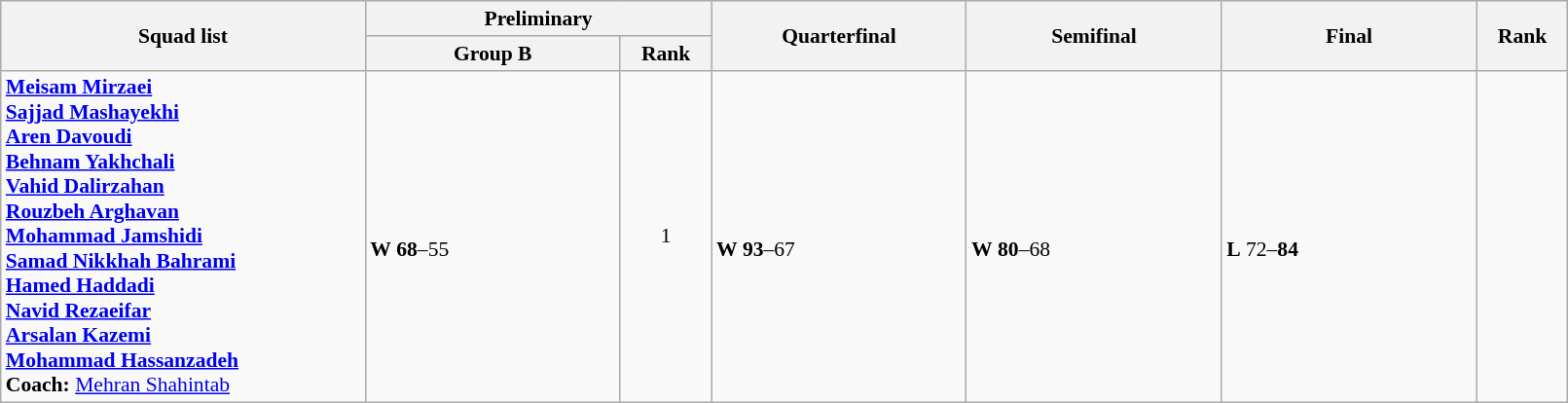<table class="wikitable" width="85%" style="text-align:left; font-size:90%">
<tr>
<th rowspan="2" width="20%">Squad list</th>
<th colspan="2">Preliminary</th>
<th rowspan="2" width="14%">Quarterfinal</th>
<th rowspan="2" width="14%">Semifinal</th>
<th rowspan="2" width="14%">Final</th>
<th rowspan="2" width="5%">Rank</th>
</tr>
<tr>
<th width="14%">Group B</th>
<th width="5%">Rank</th>
</tr>
<tr>
<td><strong><a href='#'>Meisam Mirzaei</a><br><a href='#'>Sajjad Mashayekhi</a><br><a href='#'>Aren Davoudi</a><br><a href='#'>Behnam Yakhchali</a><br><a href='#'>Vahid Dalirzahan</a><br><a href='#'>Rouzbeh Arghavan</a><br><a href='#'>Mohammad Jamshidi</a><br><a href='#'>Samad Nikkhah Bahrami</a><br><a href='#'>Hamed Haddadi</a><br><a href='#'>Navid Rezaeifar</a><br><a href='#'>Arsalan Kazemi</a><br><a href='#'>Mohammad Hassanzadeh</a><br> Coach:</strong> <a href='#'>Mehran Shahintab</a></td>
<td><br><strong>W</strong> <strong>68</strong>–55</td>
<td align=center>1 <strong></strong></td>
<td><br><strong>W</strong> <strong>93</strong>–67</td>
<td><br><strong>W</strong> <strong>80</strong>–68</td>
<td><br><strong>L</strong> 72–<strong>84</strong></td>
<td align="center"></td>
</tr>
</table>
